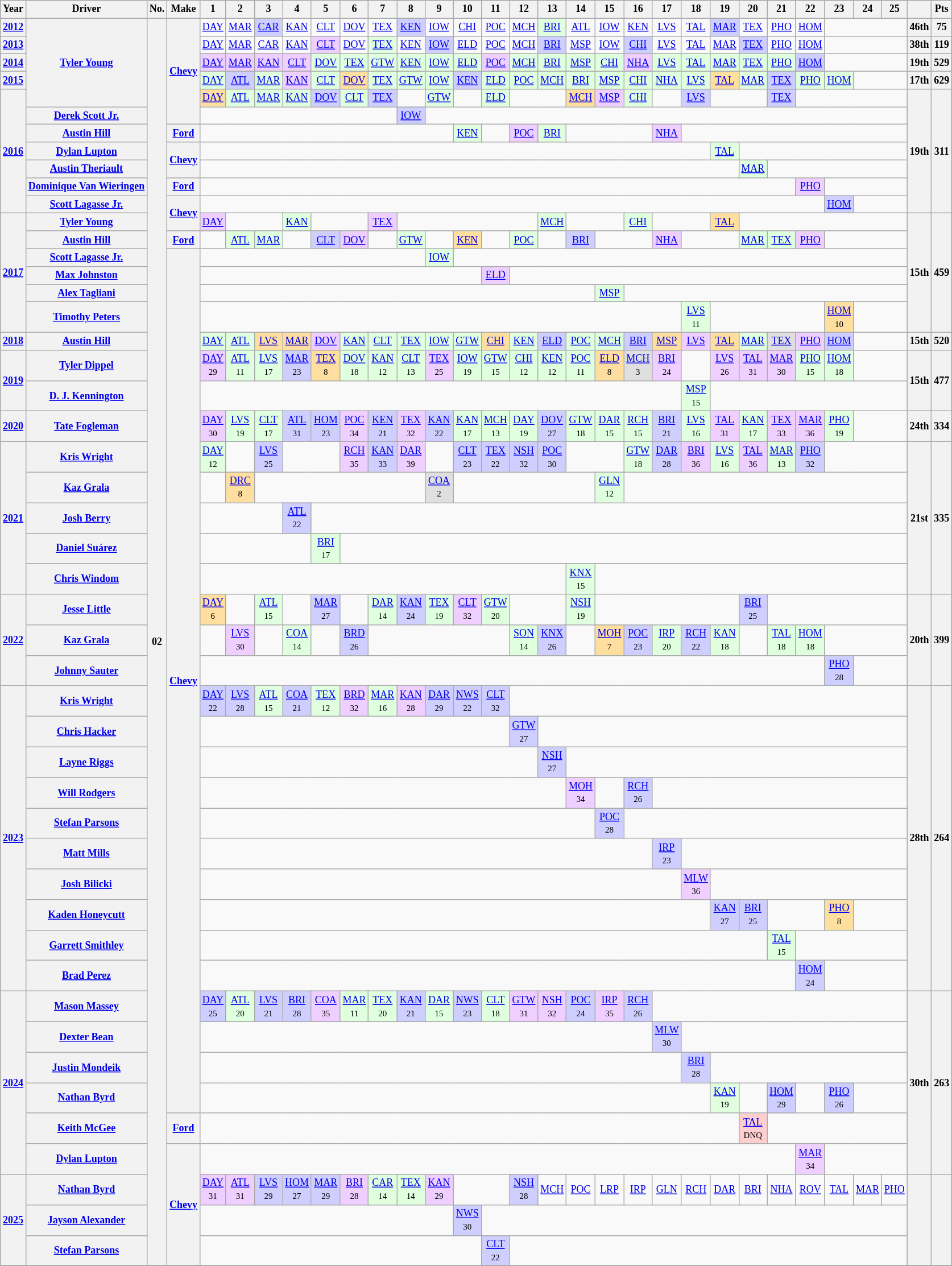<table class="wikitable" style="text-align:center; font-size:75%">
<tr>
<th>Year</th>
<th>Driver</th>
<th>No.</th>
<th>Make</th>
<th>1</th>
<th>2</th>
<th>3</th>
<th>4</th>
<th>5</th>
<th>6</th>
<th>7</th>
<th>8</th>
<th>9</th>
<th>10</th>
<th>11</th>
<th>12</th>
<th>13</th>
<th>14</th>
<th>15</th>
<th>16</th>
<th>17</th>
<th>18</th>
<th>19</th>
<th>20</th>
<th>21</th>
<th>22</th>
<th>23</th>
<th>24</th>
<th>25</th>
<th></th>
<th>Pts</th>
</tr>
<tr>
<th><a href='#'>2012</a></th>
<th rowspan=5><a href='#'>Tyler Young</a></th>
<th rowspan="48">02</th>
<th rowspan=6><a href='#'>Chevy</a></th>
<td><a href='#'>DAY</a></td>
<td><a href='#'>MAR</a></td>
<td style="background:#CFCFFF;"><a href='#'>CAR</a><br></td>
<td><a href='#'>KAN</a></td>
<td><a href='#'>CLT</a></td>
<td><a href='#'>DOV</a></td>
<td><a href='#'>TEX</a></td>
<td style="background:#CFCFFF;"><a href='#'>KEN</a><br></td>
<td><a href='#'>IOW</a></td>
<td><a href='#'>CHI</a></td>
<td><a href='#'>POC</a></td>
<td><a href='#'>MCH</a></td>
<td style="background:#DFFFDF;"><a href='#'>BRI</a><br></td>
<td><a href='#'>ATL</a></td>
<td><a href='#'>IOW</a></td>
<td><a href='#'>KEN</a></td>
<td><a href='#'>LVS</a></td>
<td><a href='#'>TAL</a></td>
<td style="background:#CFCFFF;"><a href='#'>MAR</a><br></td>
<td><a href='#'>TEX</a></td>
<td><a href='#'>PHO</a></td>
<td><a href='#'>HOM</a></td>
<td colspan="3"></td>
<th>46th</th>
<th>75</th>
</tr>
<tr>
<th><a href='#'>2013</a></th>
<td><a href='#'>DAY</a></td>
<td><a href='#'>MAR</a></td>
<td><a href='#'>CAR</a></td>
<td><a href='#'>KAN</a></td>
<td style="background:#EFCFFF;"><a href='#'>CLT</a><br></td>
<td><a href='#'>DOV</a></td>
<td style="background:#DFFFDF;"><a href='#'>TEX</a><br></td>
<td><a href='#'>KEN</a></td>
<td style="background:#CFCFFF;"><a href='#'>IOW</a><br></td>
<td><a href='#'>ELD</a></td>
<td><a href='#'>POC</a></td>
<td><a href='#'>MCH</a></td>
<td style="background:#CFCFFF;"><a href='#'>BRI</a><br></td>
<td><a href='#'>MSP</a></td>
<td><a href='#'>IOW</a></td>
<td style="background:#CFCFFF;"><a href='#'>CHI</a><br></td>
<td><a href='#'>LVS</a></td>
<td><a href='#'>TAL</a></td>
<td><a href='#'>MAR</a></td>
<td style="background:#CFCFFF;"><a href='#'>TEX</a><br></td>
<td><a href='#'>PHO</a></td>
<td><a href='#'>HOM</a></td>
<td colspan="3"></td>
<th>38th</th>
<th>119</th>
</tr>
<tr>
<th><a href='#'>2014</a></th>
<td style="background:#EFCFFF;"><a href='#'>DAY</a><br></td>
<td style="background:#EFCFFF;"><a href='#'>MAR</a><br></td>
<td style="background:#EFCFFF;"><a href='#'>KAN</a><br></td>
<td style="background:#EFCFFF;"><a href='#'>CLT</a><br></td>
<td style="background:#DFFFDF;"><a href='#'>DOV</a><br></td>
<td style="background:#DFFFDF;"><a href='#'>TEX</a><br></td>
<td style="background:#DFFFDF;"><a href='#'>GTW</a><br></td>
<td style="background:#DFFFDF;"><a href='#'>KEN</a><br></td>
<td style="background:#DFFFDF;"><a href='#'>IOW</a><br></td>
<td style="background:#DFFFDF;"><a href='#'>ELD</a><br></td>
<td style="background:#EFCFFF;"><a href='#'>POC</a><br></td>
<td style="background:#DFFFDF;"><a href='#'>MCH</a><br></td>
<td style="background:#DFFFDF;"><a href='#'>BRI</a><br></td>
<td style="background:#DFFFDF;"><a href='#'>MSP</a><br></td>
<td style="background:#DFFFDF;"><a href='#'>CHI</a><br></td>
<td style="background:#EFCFFF;"><a href='#'>NHA</a><br></td>
<td style="background:#DFFFDF;"><a href='#'>LVS</a><br></td>
<td style="background:#DFFFDF;"><a href='#'>TAL</a><br></td>
<td style="background:#DFFFDF;"><a href='#'>MAR</a><br></td>
<td style="background:#DFFFDF;"><a href='#'>TEX</a><br></td>
<td style="background:#DFFFDF;"><a href='#'>PHO</a><br></td>
<td style="background:#CFCFFF;"><a href='#'>HOM</a><br></td>
<td colspan="3"></td>
<th>19th</th>
<th>529</th>
</tr>
<tr>
<th><a href='#'>2015</a></th>
<td style="background:#DFFFDF;"><a href='#'>DAY</a><br></td>
<td style="background:#CFCFFF;"><a href='#'>ATL</a><br></td>
<td style="background:#DFFFDF;"><a href='#'>MAR</a><br></td>
<td style="background:#EFCFFF;"><a href='#'>KAN</a><br></td>
<td style="background:#DFFFDF;"><a href='#'>CLT</a><br></td>
<td style="background:#FFDF9F;"><a href='#'>DOV</a><br></td>
<td style="background:#DFFFDF;"><a href='#'>TEX</a><br></td>
<td style="background:#DFFFDF;"><a href='#'>GTW</a><br></td>
<td style="background:#DFFFDF;"><a href='#'>IOW</a><br></td>
<td style="background:#CFCFFF;"><a href='#'>KEN</a><br></td>
<td style="background:#DFFFDF;"><a href='#'>ELD</a><br></td>
<td style="background:#DFFFDF;"><a href='#'>POC</a><br></td>
<td style="background:#DFFFDF;"><a href='#'>MCH</a><br></td>
<td style="background:#DFFFDF;"><a href='#'>BRI</a><br></td>
<td style="background:#DFFFDF;"><a href='#'>MSP</a><br></td>
<td style="background:#DFFFDF;"><a href='#'>CHI</a><br></td>
<td style="background:#DFFFDF;"><a href='#'>NHA</a><br></td>
<td style="background:#DFFFDF;"><a href='#'>LVS</a><br></td>
<td style="background:#FFDF9F;"><a href='#'>TAL</a><br></td>
<td style="background:#DFFFDF;"><a href='#'>MAR</a><br></td>
<td style="background:#CFCFFF;"><a href='#'>TEX</a><br></td>
<td style="background:#DFFFDF;"><a href='#'>PHO</a><br></td>
<td style="background:#DFFFDF;"><a href='#'>HOM</a><br></td>
<td colspan="2"></td>
<th>17th</th>
<th>629</th>
</tr>
<tr>
<th rowspan=7><a href='#'>2016</a></th>
<td style="background:#FFDF9F;"><a href='#'>DAY</a><br></td>
<td style="background:#DFFFDF;"><a href='#'>ATL</a><br></td>
<td style="background:#DFFFDF;"><a href='#'>MAR</a><br></td>
<td style="background:#DFFFDF;"><a href='#'>KAN</a><br></td>
<td style="background:#CFCFFF;"><a href='#'>DOV</a><br></td>
<td style="background:#DFFFDF;"><a href='#'>CLT</a><br></td>
<td style="background:#CFCFFF;"><a href='#'>TEX</a><br></td>
<td></td>
<td style="background:#DFFFDF;"><a href='#'>GTW</a><br></td>
<td></td>
<td style="background:#DFFFDF;"><a href='#'>ELD</a><br></td>
<td colspan=2></td>
<td style="background:#FFDF9F;"><a href='#'>MCH</a><br></td>
<td style="background:#EFCFFF;"><a href='#'>MSP</a><br></td>
<td style="background:#DFFFDF;"><a href='#'>CHI</a><br></td>
<td></td>
<td style="background:#CFCFFF;"><a href='#'>LVS</a><br></td>
<td colspan=2></td>
<td style="background:#CFCFFF;"><a href='#'>TEX</a><br></td>
<td colspan="4"></td>
<th rowspan=7>19th</th>
<th rowspan=7>311</th>
</tr>
<tr>
<th><a href='#'>Derek Scott Jr.</a></th>
<td colspan=7></td>
<td style="background:#CFCFFF;"><a href='#'>IOW</a><br></td>
<td colspan="17"></td>
</tr>
<tr>
<th><a href='#'>Austin Hill</a></th>
<th><a href='#'>Ford</a></th>
<td colspan=9></td>
<td style="background:#DFFFDF;"><a href='#'>KEN</a><br></td>
<td></td>
<td style="background:#EFCFFF;"><a href='#'>POC</a><br></td>
<td style="background:#DFFFDF;"><a href='#'>BRI</a><br></td>
<td colspan=3></td>
<td style="background:#EFCFFF;"><a href='#'>NHA</a><br></td>
<td colspan="8"></td>
</tr>
<tr>
<th><a href='#'>Dylan Lupton</a></th>
<th rowspan=2><a href='#'>Chevy</a></th>
<td colspan=18></td>
<td style="background:#DFFFDF;"><a href='#'>TAL</a><br></td>
<td colspan="6"></td>
</tr>
<tr>
<th><a href='#'>Austin Theriault</a></th>
<td colspan=19></td>
<td style="background:#DFFFDF;"><a href='#'>MAR</a><br></td>
<td colspan="5"></td>
</tr>
<tr>
<th><a href='#'>Dominique Van Wieringen</a></th>
<th><a href='#'>Ford</a></th>
<td colspan=21></td>
<td style="background:#EFCFFF;"><a href='#'>PHO</a><br></td>
<td colspan="3"></td>
</tr>
<tr>
<th><a href='#'>Scott Lagasse Jr.</a></th>
<th rowspan=2><a href='#'>Chevy</a></th>
<td colspan=22></td>
<td style="background:#CFCFFF"><a href='#'>HOM</a><br></td>
<td colspan="2"></td>
</tr>
<tr>
<th rowspan=6><a href='#'>2017</a></th>
<th><a href='#'>Tyler Young</a></th>
<td style="background:#EFCFFF;"><a href='#'>DAY</a><br></td>
<td colspan=2></td>
<td style="background:#DFFFDF;"><a href='#'>KAN</a><br></td>
<td colspan=2></td>
<td style="background:#EFCFFF;"><a href='#'>TEX</a><br></td>
<td colspan=5></td>
<td style="background:#DFFFDF;"><a href='#'>MCH</a><br></td>
<td colspan=2></td>
<td style="background:#DFFFDF;"><a href='#'>CHI</a><br></td>
<td colspan=2></td>
<td style="background:#FFDF9F;"><a href='#'>TAL</a><br></td>
<td colspan="6"></td>
<th rowspan=6>15th</th>
<th rowspan=6>459</th>
</tr>
<tr>
<th><a href='#'>Austin Hill</a></th>
<th><a href='#'>Ford</a></th>
<td></td>
<td style="background:#DFFFDF;"><a href='#'>ATL</a><br></td>
<td style="background:#DFFFDF;"><a href='#'>MAR</a><br></td>
<td></td>
<td style="background:#CFCFFF;"><a href='#'>CLT</a><br></td>
<td style="background:#EFCFFF;"><a href='#'>DOV</a><br></td>
<td></td>
<td style="background:#DFFFDF;"><a href='#'>GTW</a><br></td>
<td></td>
<td style="background:#FFDF9F;"><a href='#'>KEN</a><br></td>
<td></td>
<td style="background:#DFFFDF;"><a href='#'>POC</a><br></td>
<td></td>
<td style="background:#CFCFFF;"><a href='#'>BRI</a><br></td>
<td colspan=2></td>
<td style="background:#EFCFFF;"><a href='#'>NHA</a><br></td>
<td colspan=2></td>
<td style="background:#DFFFDF;"><a href='#'>MAR</a><br></td>
<td style="background:#DFFFDF;"><a href='#'>TEX</a><br></td>
<td style="background:#EFCFFF;"><a href='#'>PHO</a><br></td>
<td colspan="3"></td>
</tr>
<tr>
<th><a href='#'>Scott Lagasse Jr.</a></th>
<th rowspan="30"><a href='#'>Chevy</a></th>
<td colspan=8></td>
<td style="background:#DFFFDF;"><a href='#'>IOW</a><br></td>
<td colspan="16"></td>
</tr>
<tr>
<th><a href='#'>Max Johnston</a></th>
<td colspan=10></td>
<td style="background:#EFCFFF;"><a href='#'>ELD</a><br></td>
<td colspan="14"></td>
</tr>
<tr>
<th><a href='#'>Alex Tagliani</a></th>
<td colspan=14></td>
<td style="background:#DFFFDF;"><a href='#'>MSP</a><br></td>
<td colspan="10"></td>
</tr>
<tr>
<th><a href='#'>Timothy Peters</a></th>
<td colspan=17></td>
<td style="background:#DFFFDF;"><a href='#'>LVS</a><br><small>11</small></td>
<td colspan=4></td>
<td style="background:#FFDF9F;"><a href='#'>HOM</a><br><small>10</small></td>
<td colspan="2"></td>
</tr>
<tr>
<th><a href='#'>2018</a></th>
<th><a href='#'>Austin Hill</a></th>
<td style="background:#DFFFDF;"><a href='#'>DAY</a><br></td>
<td style="background:#DFFFDF;"><a href='#'>ATL</a><br></td>
<td style="background:#FFDF9F;"><a href='#'>LVS</a><br></td>
<td style="background:#FFDF9F;"><a href='#'>MAR</a><br></td>
<td style="background:#EFCFFF;"><a href='#'>DOV</a><br></td>
<td style="background:#DFFFDF;"><a href='#'>KAN</a><br></td>
<td style="background:#DFFFDF;"><a href='#'>CLT</a><br></td>
<td style="background:#DFFFDF;"><a href='#'>TEX</a><br></td>
<td style="background:#DFFFDF;"><a href='#'>IOW</a><br></td>
<td style="background:#DFFFDF;"><a href='#'>GTW</a><br></td>
<td style="background:#FFDF9F;"><a href='#'>CHI</a><br></td>
<td style="background:#DFFFDF;"><a href='#'>KEN</a><br></td>
<td style="background:#CFCFFF;"><a href='#'>ELD</a><br></td>
<td style="background:#DFFFDF;"><a href='#'>POC</a><br></td>
<td style="background:#DFFFDF;"><a href='#'>MCH</a><br></td>
<td style="background:#CFCFFF;"><a href='#'>BRI</a><br></td>
<td style="background:#FFDF9F;"><a href='#'>MSP</a><br></td>
<td style="background:#EFCFFF;"><a href='#'>LVS</a><br></td>
<td style="background:#FFDF9F;"><a href='#'>TAL</a><br></td>
<td style="background:#DFFFDF;"><a href='#'>MAR</a><br></td>
<td style="background:#DFDFDF;"><a href='#'>TEX</a><br></td>
<td style="background:#EFCFFF;"><a href='#'>PHO</a><br></td>
<td style="background:#CFCFFF;"><a href='#'>HOM</a><br></td>
<td colspan="2"></td>
<th>15th</th>
<th>520</th>
</tr>
<tr>
<th rowspan=2><a href='#'>2019</a></th>
<th><a href='#'>Tyler Dippel</a></th>
<td style="background:#EFCFFF;"><a href='#'>DAY</a><br><small>29</small></td>
<td style="background:#DFFFDF;"><a href='#'>ATL</a><br><small>11</small></td>
<td style="background:#DFFFDF;"><a href='#'>LVS</a><br><small>17</small></td>
<td style="background:#CFCFFF;"><a href='#'>MAR</a><br><small>23</small></td>
<td style="background:#FFDF9F;"><a href='#'>TEX</a><br><small>8</small></td>
<td style="background:#DFFFDF;"><a href='#'>DOV</a><br><small>18</small></td>
<td style="background:#DFFFDF;"><a href='#'>KAN</a><br><small>12</small></td>
<td style="background:#DFFFDF;"><a href='#'>CLT</a><br><small>13</small></td>
<td style="background:#EFCFFF;"><a href='#'>TEX</a><br><small>25</small></td>
<td style="background:#DFFFDF;"><a href='#'>IOW</a><br><small>19</small></td>
<td style="background:#DFFFDF;"><a href='#'>GTW</a><br><small>15</small></td>
<td style="background:#DFFFDF;"><a href='#'>CHI</a><br><small>12</small></td>
<td style="background:#DFFFDF;"><a href='#'>KEN</a><br><small>12</small></td>
<td style="background:#DFFFDF;"><a href='#'>POC</a><br><small>11</small></td>
<td style="background:#FFDF9F;"><a href='#'>ELD</a><br><small>8</small></td>
<td style="background:#DFDFDF;"><a href='#'>MCH</a><br><small>3</small></td>
<td style="background:#EFCFFF;"><a href='#'>BRI</a><br><small>24</small></td>
<td></td>
<td style="background:#EFCFFF;"><a href='#'>LVS</a><br><small>26</small></td>
<td style="background:#EFCFFF;"><a href='#'>TAL</a><br><small>31</small></td>
<td style="background:#EFCFFF;"><a href='#'>MAR</a><br><small>30</small></td>
<td style="background:#DFFFDF;"><a href='#'>PHO</a><br><small>15</small></td>
<td style="background:#DFFFDF;"><a href='#'>HOM</a><br><small>18</small></td>
<td colspan="2"></td>
<th rowspan=2>15th</th>
<th rowspan=2>477</th>
</tr>
<tr>
<th><a href='#'>D. J. Kennington</a></th>
<td colspan=17></td>
<td style="background:#DFFFDF;"><a href='#'>MSP</a><br><small>15</small></td>
<td colspan="7"></td>
</tr>
<tr>
<th><a href='#'>2020</a></th>
<th><a href='#'>Tate Fogleman</a></th>
<td style="background:#EFCFFF;"><a href='#'>DAY</a><br><small>30</small></td>
<td style="background:#DFFFDF;"><a href='#'>LVS</a><br><small>19</small></td>
<td style="background:#DFFFDF;"><a href='#'>CLT</a><br><small>17</small></td>
<td style="background:#CFCFFF;"><a href='#'>ATL</a><br><small>31</small></td>
<td style="background:#CFCFFF;"><a href='#'>HOM</a><br><small>23</small></td>
<td style="background:#EFCFFF;"><a href='#'>POC</a><br><small>34</small></td>
<td style="background:#CFCFFF;"><a href='#'>KEN</a><br><small>21</small></td>
<td style="background:#EFCFFF;"><a href='#'>TEX</a><br><small>32</small></td>
<td style="background:#CFCFFF;"><a href='#'>KAN</a><br><small>22</small></td>
<td style="background:#DFFFDF;"><a href='#'>KAN</a><br><small>17</small></td>
<td style="background:#DFFFDF;"><a href='#'>MCH</a><br><small>13</small></td>
<td style="background:#DFFFDF;"><a href='#'>DAY</a><br><small>19</small></td>
<td style="background:#CFCFFF;"><a href='#'>DOV</a><br><small>27</small></td>
<td style="background:#DFFFDF;"><a href='#'>GTW</a><br><small>18</small></td>
<td style="background:#DFFFDF;"><a href='#'>DAR</a><br><small>15</small></td>
<td style="background:#DFFFDF;"><a href='#'>RCH</a><br><small>15</small></td>
<td style="background:#CFCFFF;"><a href='#'>BRI</a><br><small>21</small></td>
<td style="background:#DFFFDF;"><a href='#'>LVS</a><br><small>16</small></td>
<td style="background:#EFCFFF;"><a href='#'>TAL</a><br><small>31</small></td>
<td style="background:#DFFFDF;"><a href='#'>KAN</a><br><small>17</small></td>
<td style="background:#EFCFFF;"><a href='#'>TEX</a><br><small>33</small></td>
<td style="background:#EFCFFF;"><a href='#'>MAR</a><br><small>36</small></td>
<td style="background:#DFFFDF;"><a href='#'>PHO</a><br><small>19</small></td>
<td colspan="2"></td>
<th>24th</th>
<th>334</th>
</tr>
<tr>
<th rowspan=5><a href='#'>2021</a></th>
<th><a href='#'>Kris Wright</a></th>
<td style="background:#DFFFDF;"><a href='#'>DAY</a><br><small>12</small></td>
<td></td>
<td style="background:#CFCFFF;"><a href='#'>LVS</a><br><small>25</small></td>
<td colspan=2></td>
<td style="background:#EFCFFF;"><a href='#'>RCH</a><br><small>35</small></td>
<td style="background:#CFCFFF;"><a href='#'>KAN</a><br><small>33</small></td>
<td style="background:#EFCFFF;"><a href='#'>DAR</a><br><small>39</small></td>
<td></td>
<td style="background:#CFCFFF;"><a href='#'>CLT</a><br><small>23</small></td>
<td style="background:#CFCFFF;"><a href='#'>TEX</a><br><small>22</small></td>
<td style="background:#CFCFFF;"><a href='#'>NSH</a><br><small>32</small></td>
<td style="background:#CFCFFF;"><a href='#'>POC</a><br><small>30</small></td>
<td colspan=2></td>
<td style="background:#DFFFDF;"><a href='#'>GTW</a><br><small>18</small></td>
<td style="background:#CFCFFF;"><a href='#'>DAR</a><br><small>28</small></td>
<td style="background:#EFCFFF;"><a href='#'>BRI</a><br><small>36</small></td>
<td style="background:#DFFFDF;"><a href='#'>LVS</a><br><small>16</small></td>
<td style="background:#EFCFFF;"><a href='#'>TAL</a><br><small>36</small></td>
<td style="background:#DFFFDF;"><a href='#'>MAR</a><br><small>13</small></td>
<td style="background:#CFCFFF;"><a href='#'>PHO</a><br><small>32</small></td>
<td colspan="3"></td>
<th rowspan=5>21st</th>
<th rowspan=5>335</th>
</tr>
<tr>
<th><a href='#'>Kaz Grala</a></th>
<td></td>
<td style="background:#FFDF9F;"><a href='#'>DRC</a><br><small>8</small></td>
<td colspan=6></td>
<td style="background:#DFDFDF;"><a href='#'>COA</a><br><small>2</small></td>
<td colspan=5></td>
<td style="background:#DFFFDF;"><a href='#'>GLN</a><br><small>12</small></td>
<td colspan="10"></td>
</tr>
<tr>
<th><a href='#'>Josh Berry</a></th>
<td colspan=3></td>
<td style="background:#CFCFFF;"><a href='#'>ATL</a><br><small>22</small></td>
<td colspan="21"></td>
</tr>
<tr>
<th><a href='#'>Daniel Suárez</a></th>
<td colspan=4></td>
<td style="background:#DFFFDF;"><a href='#'>BRI</a><br><small>17</small></td>
<td colspan="20"></td>
</tr>
<tr>
<th><a href='#'>Chris Windom</a></th>
<td colspan=13></td>
<td style="background:#DFFFDF;"><a href='#'>KNX</a><br><small>15</small></td>
<td colspan="11"></td>
</tr>
<tr>
<th rowspan=3><a href='#'>2022</a></th>
<th><a href='#'>Jesse Little</a></th>
<td style="background:#FFDF9F;"><a href='#'>DAY</a><br><small>6</small></td>
<td></td>
<td style="background:#DFFFDF;"><a href='#'>ATL</a><br><small>15</small></td>
<td></td>
<td style="background:#CFCFFF;"><a href='#'>MAR</a><br><small>27</small></td>
<td></td>
<td style="background:#DFFFDF;"><a href='#'>DAR</a><br><small>14</small></td>
<td style="background:#CFCFFF;"><a href='#'>KAN</a><br><small>24</small></td>
<td style="background:#DFFFDF;"><a href='#'>TEX</a><br><small>19</small></td>
<td style="background:#EFCFFF;"><a href='#'>CLT</a><br><small>32</small></td>
<td style="background:#DFFFDF;"><a href='#'>GTW</a><br><small>20</small></td>
<td colspan=2></td>
<td style="background:#DFFFDF;"><a href='#'>NSH</a><br><small>19</small></td>
<td colspan=5></td>
<td style="background:#CFCFFF;"><a href='#'>BRI</a><br><small>25</small></td>
<td colspan="5"></td>
<th rowspan=3>20th</th>
<th rowspan=3>399</th>
</tr>
<tr>
<th><a href='#'>Kaz Grala</a></th>
<td></td>
<td style="background:#EFCFFF;"><a href='#'>LVS</a><br><small>30</small></td>
<td></td>
<td style="background:#DFFFDF;"><a href='#'>COA</a><br><small>14</small></td>
<td></td>
<td style="background:#CFCFFF;"><a href='#'>BRD</a><br><small>26</small></td>
<td colspan=5></td>
<td style="background:#DFFFDF;"><a href='#'>SON</a><br><small>14</small></td>
<td style="background:#CFCFFF;"><a href='#'>KNX</a><br><small>26</small></td>
<td></td>
<td style="background:#FFDF9F;"><a href='#'>MOH</a><br><small>7</small></td>
<td style="background:#CFCFFF;"><a href='#'>POC</a><br><small>23</small></td>
<td style="background:#DFFFDF;"><a href='#'>IRP</a><br><small>20</small></td>
<td style="background:#CFCFFF;"><a href='#'>RCH</a><br><small>22</small></td>
<td style="background:#DFFFDF;"><a href='#'>KAN</a><br><small>18</small></td>
<td></td>
<td style="background:#DFFFDF;"><a href='#'>TAL</a><br><small>18</small></td>
<td style="background:#DFFFDF;"><a href='#'>HOM</a><br><small>18</small></td>
<td colspan="3"></td>
</tr>
<tr>
<th><a href='#'>Johnny Sauter</a></th>
<td colspan=22></td>
<td style="background:#CFCFFF;"><a href='#'>PHO</a><br><small>28</small></td>
<td colspan="2"></td>
</tr>
<tr>
<th rowspan=10><a href='#'>2023</a></th>
<th><a href='#'>Kris Wright</a></th>
<td style="background:#CFCFFF;"><a href='#'>DAY</a><br><small>22</small></td>
<td style="background:#CFCFFF;"><a href='#'>LVS</a><br><small>28</small></td>
<td style="background:#DFFFDF;"><a href='#'>ATL</a><br><small>15</small></td>
<td style="background:#CFCFFF;"><a href='#'>COA</a><br><small>21</small></td>
<td style="background:#DFFFDF;"><a href='#'>TEX</a><br><small>12</small></td>
<td style="background:#EFCFFF;"><a href='#'>BRD</a><br><small>32</small></td>
<td style="background:#DFFFDF;"><a href='#'>MAR</a><br><small>16</small></td>
<td style="background:#EFCFFF;"><a href='#'>KAN</a><br><small>28</small></td>
<td style="background:#CFCFFF;"><a href='#'>DAR</a><br><small>29</small></td>
<td style="background:#CFCFFF;"><a href='#'>NWS</a><br><small>22</small></td>
<td style="background:#CFCFFF;"><a href='#'>CLT</a><br><small>32</small></td>
<td colspan="14"></td>
<th rowspan=10>28th</th>
<th rowspan=10>264</th>
</tr>
<tr>
<th><a href='#'>Chris Hacker</a></th>
<td colspan=11></td>
<td style="background:#CFCFFF;"><a href='#'>GTW</a><br><small>27</small></td>
<td colspan="13"></td>
</tr>
<tr>
<th><a href='#'>Layne Riggs</a></th>
<td colspan=12></td>
<td style="background:#CFCFFF;"><a href='#'>NSH</a><br><small>27</small></td>
<td colspan="12"></td>
</tr>
<tr>
<th><a href='#'>Will Rodgers</a></th>
<td colspan=13></td>
<td style="background:#EFCFFF;"><a href='#'>MOH</a><br><small>34</small></td>
<td></td>
<td style="background:#CFCFFF;"><a href='#'>RCH</a><br><small>26</small></td>
<td colspan="9"></td>
</tr>
<tr>
<th><a href='#'>Stefan Parsons</a></th>
<td colspan=14></td>
<td style="background:#CFCFFF;"><a href='#'>POC</a><br><small>28</small></td>
<td colspan="10"></td>
</tr>
<tr>
<th><a href='#'>Matt Mills</a></th>
<td colspan=16></td>
<td style="background:#CFCFFF;"><a href='#'>IRP</a><br><small>23</small></td>
<td colspan="8"></td>
</tr>
<tr>
<th><a href='#'>Josh Bilicki</a></th>
<td colspan=17></td>
<td style="background:#EFCFFF;"><a href='#'>MLW</a><br><small>36</small></td>
<td colspan="7"></td>
</tr>
<tr>
<th><a href='#'>Kaden Honeycutt</a></th>
<td colspan=18></td>
<td style="background:#CFCFFF;"><a href='#'>KAN</a><br><small>27</small></td>
<td style="background:#CFCFFF;"><a href='#'>BRI</a><br><small>25</small></td>
<td colspan=2></td>
<td style="background:#FFDF9F;"><a href='#'>PHO</a><br><small>8</small></td>
</tr>
<tr>
<th><a href='#'>Garrett Smithley</a></th>
<td colspan=20></td>
<td style="background:#DFFFDF;"><a href='#'>TAL</a><br><small>15</small></td>
<td colspan="4"></td>
</tr>
<tr>
<th><a href='#'>Brad Perez</a></th>
<td colspan=21></td>
<td style="background:#CFCFFF;"><a href='#'>HOM</a><br><small>24</small></td>
<td colspan="3"></td>
</tr>
<tr>
<th rowspan="6"><a href='#'>2024</a></th>
<th><a href='#'>Mason Massey</a></th>
<td style="background:#CFCFFF;"><a href='#'>DAY</a><br><small>25</small></td>
<td style="background:#DFFFDF;"><a href='#'>ATL</a><br><small>20</small></td>
<td style="background:#CFCFFF;"><a href='#'>LVS</a><br><small>21</small></td>
<td style="background:#CFCFFF;"><a href='#'>BRI</a><br><small>28</small></td>
<td style="background:#EFCFFF;"><a href='#'>COA</a><br><small>35</small></td>
<td style="background:#DFFFDF;"><a href='#'>MAR</a><br><small>11</small></td>
<td style="background:#DFFFDF;"><a href='#'>TEX</a><br><small>20</small></td>
<td style="background:#CFCFFF;"><a href='#'>KAN</a><br><small>21</small></td>
<td style="background:#DFFFDF;"><a href='#'>DAR</a><br><small>15</small></td>
<td style="background:#CFCFFF;"><a href='#'>NWS</a><br><small>23</small></td>
<td style="background:#DFFFDF;"><a href='#'>CLT</a><br><small>18</small></td>
<td style="background:#EFCFFF;"><a href='#'>GTW</a><br><small>31</small></td>
<td style="background:#EFCFFF;"><a href='#'>NSH</a><br><small>32</small></td>
<td style="background:#CFCFFF;"><a href='#'>POC</a><br><small>24</small></td>
<td style="background:#EFCFFF;"><a href='#'>IRP</a><br><small>35</small></td>
<td style="background:#CFCFFF;"><a href='#'>RCH</a><br><small>26</small></td>
<td colspan="9"></td>
<th rowspan="6">30th</th>
<th rowspan="6">263</th>
</tr>
<tr>
<th><a href='#'>Dexter Bean</a></th>
<td colspan="16"></td>
<td style="background:#CFCFFF;"><a href='#'>MLW</a><br><small>30</small></td>
<td colspan="8"></td>
</tr>
<tr>
<th><a href='#'>Justin Mondeik</a></th>
<td colspan="17"></td>
<td style="background:#CFCFFF;"><a href='#'>BRI</a><br><small>28</small></td>
<td colspan="7"></td>
</tr>
<tr>
<th><a href='#'>Nathan Byrd</a></th>
<td colspan="18"></td>
<td style="background:#DFFFDF;"><a href='#'>KAN</a><br><small>19</small></td>
<td></td>
<td style="background:#CFCFFF;"><a href='#'>HOM</a><br><small>29</small></td>
<td></td>
<td style="background:#CFCFFF;"><a href='#'>PHO</a><br><small>26</small></td>
<td colspan="2"></td>
</tr>
<tr>
<th><a href='#'>Keith McGee</a></th>
<th><a href='#'>Ford</a></th>
<td colspan="19"></td>
<td style="background:#FFCFCF;"><a href='#'>TAL</a><br><small>DNQ</small></td>
<td colspan="5"></td>
</tr>
<tr>
<th><a href='#'>Dylan Lupton</a></th>
<th rowspan="4"><a href='#'>Chevy</a></th>
<td colspan="21"></td>
<td style="background:#EFCFFF;"><a href='#'>MAR</a><br><small>34</small></td>
<td colspan="3"></td>
</tr>
<tr>
<th rowspan="3"><a href='#'>2025</a></th>
<th><a href='#'>Nathan Byrd</a></th>
<td style="background:#EFCFFF;"><a href='#'>DAY</a><br><small>31</small></td>
<td style="background:#EFCFFF;"><a href='#'>ATL</a><br><small>31</small></td>
<td style="background:#CFCFFF;"><a href='#'>LVS</a><br><small>29</small></td>
<td style="background:#CFCFFF;"><a href='#'>HOM</a><br><small>27</small></td>
<td style="background:#CFCFFF;"><a href='#'>MAR</a><br><small>29</small></td>
<td style="background:#EFCFFF;"><a href='#'>BRI</a><br><small>28</small></td>
<td style="background:#DFFFDF;"><a href='#'>CAR</a><br><small>14</small></td>
<td style="background:#DFFFDF;"><a href='#'>TEX</a><br><small>14</small></td>
<td style="background:#EFCFFF;"><a href='#'>KAN</a><br><small>29</small></td>
<td colspan="2"></td>
<td style="background:#CFCFFF;"><a href='#'>NSH</a><br><small>28</small></td>
<td><a href='#'>MCH</a></td>
<td><a href='#'>POC</a></td>
<td><a href='#'>LRP</a></td>
<td><a href='#'>IRP</a></td>
<td><a href='#'>GLN</a></td>
<td><a href='#'>RCH</a></td>
<td><a href='#'>DAR</a></td>
<td><a href='#'>BRI</a></td>
<td><a href='#'>NHA</a></td>
<td><a href='#'>ROV</a></td>
<td><a href='#'>TAL</a></td>
<td><a href='#'>MAR</a></td>
<td><a href='#'>PHO</a></td>
<th rowspan="3"></th>
<th rowspan="3"></th>
</tr>
<tr>
<th><a href='#'>Jayson Alexander</a></th>
<td colspan="9"></td>
<td style="background:#CFCFFF;"><a href='#'>NWS</a><br><small>30</small></td>
<td colspan="15"></td>
</tr>
<tr>
<th><a href='#'>Stefan Parsons</a></th>
<td colspan="10"></td>
<td style="background:#CFCFFF;"><a href='#'>CLT</a><br><small>22</small></td>
<td colspan="14"></td>
</tr>
<tr>
</tr>
</table>
